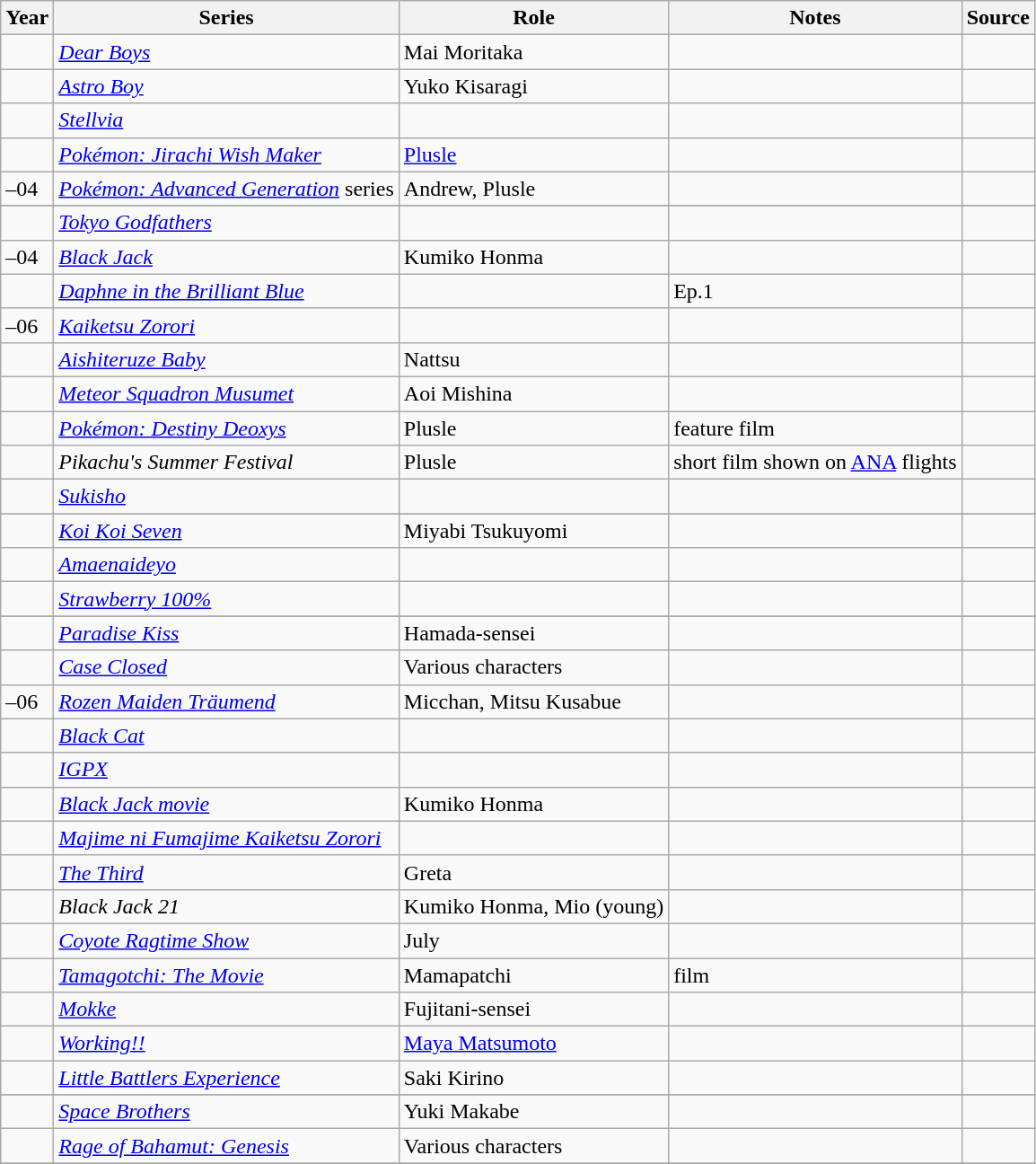<table class="wikitable sortable plainrowheaders">
<tr>
<th>Year</th>
<th>Series</th>
<th>Role</th>
<th class="unsortable">Notes</th>
<th class="unsortable">Source</th>
</tr>
<tr>
<td></td>
<td><em><a href='#'>Dear Boys</a></em></td>
<td>Mai Moritaka</td>
<td></td>
<td></td>
</tr>
<tr>
<td></td>
<td><em><a href='#'>Astro Boy</a></em></td>
<td>Yuko Kisaragi</td>
<td></td>
<td></td>
</tr>
<tr>
<td></td>
<td><em><a href='#'>Stellvia</a></em></td>
<td></td>
<td></td>
<td></td>
</tr>
<tr>
<td></td>
<td><em><a href='#'>Pokémon: Jirachi Wish Maker</a></em></td>
<td><a href='#'>Plusle</a></td>
<td></td>
<td></td>
</tr>
<tr>
<td>–04</td>
<td><em><a href='#'>Pokémon: Advanced Generation</a></em> series</td>
<td>Andrew, Plusle</td>
<td></td>
<td></td>
</tr>
<tr>
</tr>
<tr>
<td></td>
<td><em><a href='#'>Tokyo Godfathers</a></em></td>
<td></td>
<td></td>
<td></td>
</tr>
<tr>
<td>–04</td>
<td><em><a href='#'>Black Jack</a></em></td>
<td>Kumiko Honma</td>
<td></td>
<td></td>
</tr>
<tr>
<td></td>
<td><em><a href='#'>Daphne in the Brilliant Blue</a></em></td>
<td></td>
<td>Ep.1</td>
<td></td>
</tr>
<tr>
<td>–06</td>
<td><em><a href='#'>Kaiketsu Zorori</a></em></td>
<td></td>
<td></td>
<td></td>
</tr>
<tr>
<td></td>
<td><em><a href='#'>Aishiteruze Baby</a></em></td>
<td>Nattsu</td>
<td></td>
<td></td>
</tr>
<tr>
<td></td>
<td><em><a href='#'>Meteor Squadron Musumet</a></em></td>
<td>Aoi Mishina </td>
<td></td>
<td></td>
</tr>
<tr>
<td></td>
<td><em><a href='#'>Pokémon: Destiny Deoxys</a></em></td>
<td>Plusle</td>
<td>feature film</td>
<td></td>
</tr>
<tr>
<td></td>
<td><em>Pikachu's Summer Festival</em> </td>
<td>Plusle</td>
<td>short film shown on <a href='#'>ANA</a> flights</td>
<td></td>
</tr>
<tr>
<td></td>
<td><em><a href='#'>Sukisho</a></em></td>
<td></td>
<td></td>
<td></td>
</tr>
<tr>
</tr>
<tr>
<td></td>
<td><em><a href='#'>Koi Koi Seven</a></em></td>
<td>Miyabi Tsukuyomi</td>
<td></td>
<td></td>
</tr>
<tr>
<td></td>
<td><em><a href='#'>Amaenaideyo</a></em></td>
<td></td>
<td></td>
<td></td>
</tr>
<tr>
<td></td>
<td><em><a href='#'>Strawberry 100%</a></em></td>
<td></td>
<td></td>
<td></td>
</tr>
<tr>
</tr>
<tr>
<td></td>
<td><em><a href='#'>Paradise Kiss</a></em></td>
<td>Hamada-sensei</td>
<td></td>
<td></td>
</tr>
<tr>
<td></td>
<td><em><a href='#'>Case Closed</a></em></td>
<td>Various characters</td>
<td></td>
<td></td>
</tr>
<tr>
<td>–06</td>
<td><em><a href='#'>Rozen Maiden Träumend</a></em></td>
<td>Micchan, Mitsu Kusabue</td>
<td></td>
<td></td>
</tr>
<tr>
<td></td>
<td><em><a href='#'>Black Cat</a></em></td>
<td></td>
<td></td>
<td></td>
</tr>
<tr>
<td></td>
<td><em><a href='#'>IGPX</a></em></td>
<td></td>
<td></td>
</tr>
<tr>
<td></td>
<td><em><a href='#'>Black Jack movie</a></em></td>
<td>Kumiko Honma</td>
<td></td>
<td></td>
</tr>
<tr>
<td></td>
<td><em><a href='#'>Majime ni Fumajime Kaiketsu Zorori</a></em></td>
<td></td>
<td></td>
</tr>
<tr>
<td></td>
<td><em><a href='#'>The Third</a></em></td>
<td>Greta</td>
<td></td>
<td></td>
</tr>
<tr>
<td></td>
<td><em>Black Jack 21</em></td>
<td>Kumiko Honma, Mio (young)</td>
<td></td>
<td></td>
</tr>
<tr>
<td></td>
<td><em><a href='#'>Coyote Ragtime Show</a></em></td>
<td>July</td>
<td></td>
<td></td>
</tr>
<tr>
<td></td>
<td><em><a href='#'>Tamagotchi: The Movie</a></em></td>
<td>Mamapatchi</td>
<td>film</td>
<td></td>
</tr>
<tr>
<td></td>
<td><em><a href='#'>Mokke</a></em></td>
<td>Fujitani-sensei</td>
<td></td>
<td></td>
</tr>
<tr>
<td></td>
<td><em><a href='#'>Working!!</a></em></td>
<td><a href='#'>Maya Matsumoto</a></td>
<td></td>
<td></td>
</tr>
<tr>
<td></td>
<td><em><a href='#'>Little Battlers Experience</a></em></td>
<td>Saki Kirino</td>
<td></td>
<td></td>
</tr>
<tr>
</tr>
<tr>
<td></td>
<td><em><a href='#'>Space Brothers</a></em></td>
<td>Yuki Makabe</td>
<td></td>
<td></td>
</tr>
<tr>
<td></td>
<td><em><a href='#'>Rage of Bahamut: Genesis</a></em></td>
<td>Various characters</td>
<td></td>
<td></td>
</tr>
<tr>
</tr>
</table>
